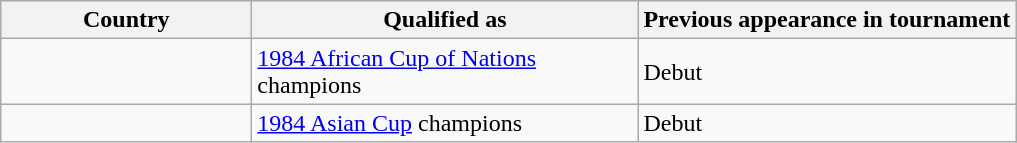<table class="wikitable sortable" style="text-align:left;">
<tr>
<th style="width:160px;">Country</th>
<th style="width:250px;">Qualified as</th>
<th>Previous appearance in tournament</th>
</tr>
<tr>
<td></td>
<td><a href='#'>1984 African Cup of Nations</a> champions</td>
<td>Debut</td>
</tr>
<tr>
<td></td>
<td><a href='#'>1984 Asian Cup</a> champions</td>
<td>Debut</td>
</tr>
</table>
